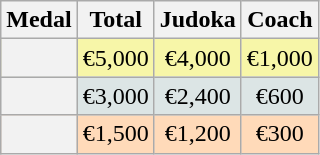<table class=wikitable style="text-align:center;">
<tr>
<th>Medal</th>
<th>Total</th>
<th>Judoka</th>
<th>Coach</th>
</tr>
<tr bgcolor=F7F6A8>
<th></th>
<td>€5,000</td>
<td>€4,000</td>
<td>€1,000</td>
</tr>
<tr bgcolor=DCE5E5>
<th></th>
<td>€3,000</td>
<td>€2,400</td>
<td>€600</td>
</tr>
<tr bgcolor=FFDAB9>
<th></th>
<td>€1,500</td>
<td>€1,200</td>
<td>€300</td>
</tr>
</table>
